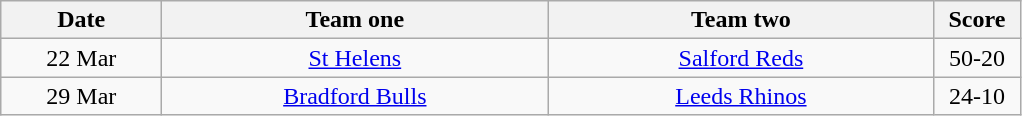<table class="wikitable" style="text-align: center">
<tr>
<th width=100>Date</th>
<th width=250>Team one</th>
<th width=250>Team two</th>
<th width=50>Score</th>
</tr>
<tr>
<td>22 Mar</td>
<td><a href='#'>St Helens</a></td>
<td><a href='#'>Salford Reds</a></td>
<td>50-20</td>
</tr>
<tr>
<td>29 Mar</td>
<td><a href='#'>Bradford Bulls</a></td>
<td><a href='#'>Leeds Rhinos</a></td>
<td>24-10</td>
</tr>
</table>
